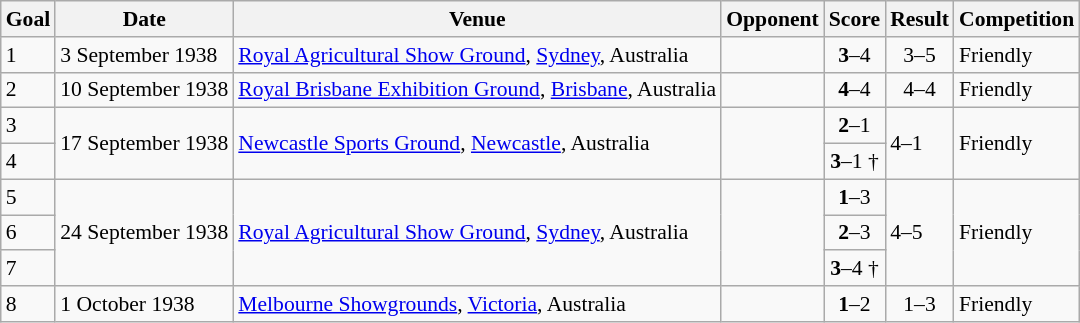<table class="wikitable collapsible" style="font-size:90%">
<tr>
<th>Goal</th>
<th>Date</th>
<th>Venue</th>
<th>Opponent</th>
<th>Score</th>
<th>Result</th>
<th>Competition</th>
</tr>
<tr>
<td>1</td>
<td>3 September 1938</td>
<td><a href='#'>Royal Agricultural Show Ground</a>, <a href='#'>Sydney</a>, Australia</td>
<td></td>
<td align=center><strong>3</strong>–4</td>
<td align=center>3–5</td>
<td>Friendly</td>
</tr>
<tr>
<td>2</td>
<td>10 September 1938</td>
<td><a href='#'>Royal Brisbane Exhibition Ground</a>, <a href='#'>Brisbane</a>, Australia</td>
<td></td>
<td align=center><strong>4</strong>–4</td>
<td align=center>4–4</td>
<td>Friendly</td>
</tr>
<tr>
<td>3</td>
<td rowspan="2">17 September 1938</td>
<td rowspan="2"><a href='#'>Newcastle Sports Ground</a>, <a href='#'>Newcastle</a>, Australia</td>
<td rowspan="2"></td>
<td align=center><strong>2</strong>–1</td>
<td rowspan="2">4–1</td>
<td rowspan="2">Friendly</td>
</tr>
<tr>
<td>4</td>
<td align=center><strong>3</strong>–1 †</td>
</tr>
<tr>
<td>5</td>
<td rowspan="3">24 September 1938</td>
<td rowspan="3"><a href='#'>Royal Agricultural Show Ground</a>, <a href='#'>Sydney</a>, Australia</td>
<td rowspan="3"></td>
<td align=center><strong>1</strong>–3</td>
<td rowspan="3">4–5</td>
<td rowspan="3">Friendly</td>
</tr>
<tr>
<td>6</td>
<td align=center><strong>2</strong>–3</td>
</tr>
<tr>
<td>7</td>
<td align=center><strong>3</strong>–4 †</td>
</tr>
<tr>
<td>8</td>
<td>1 October 1938</td>
<td><a href='#'>Melbourne Showgrounds</a>, <a href='#'>Victoria</a>, Australia</td>
<td></td>
<td align=center><strong>1</strong>–2</td>
<td align=center>1–3</td>
<td>Friendly</td>
</tr>
</table>
